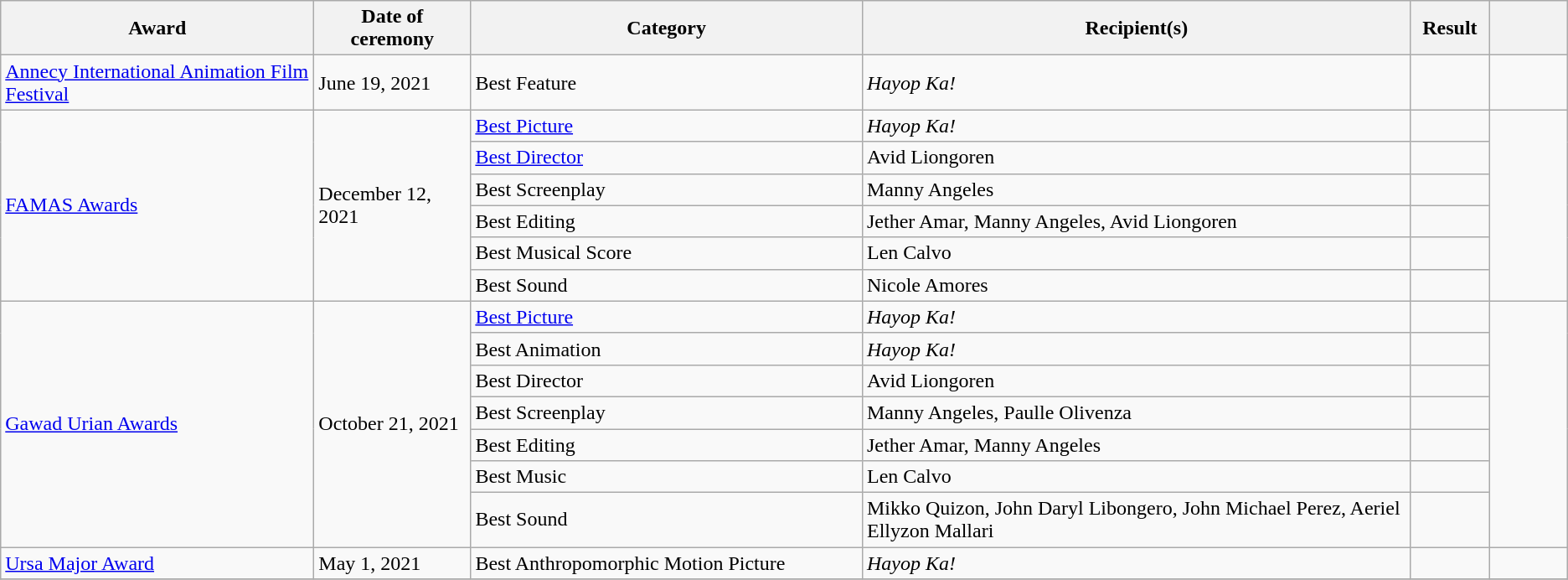<table class="wikitable plainrowheaders sortable">
<tr>
<th scope="col" style="width:20%;">Award</th>
<th scope="col" style="width:10%;">Date of ceremony</th>
<th scope="col" style="width:25%;">Category</th>
<th scope="col" style="width:35%;">Recipient(s)</th>
<th scope="col" style="width:5%;">Result</th>
<th scope="col" style="width:10%;" class="unsortable"></th>
</tr>
<tr>
<td><a href='#'>Annecy International Animation Film Festival</a></td>
<td>June 19, 2021</td>
<td>Best Feature</td>
<td><em>Hayop Ka!</em></td>
<td></td>
<td align="center"></td>
</tr>
<tr>
<td rowspan="6"><a href='#'>FAMAS Awards</a></td>
<td rowspan="6">December 12, 2021</td>
<td><a href='#'>Best Picture</a></td>
<td><em>Hayop Ka!</em></td>
<td></td>
<td rowspan="6" align="center"></td>
</tr>
<tr>
<td><a href='#'>Best Director</a></td>
<td>Avid Liongoren</td>
<td></td>
</tr>
<tr>
<td>Best Screenplay</td>
<td>Manny Angeles</td>
<td></td>
</tr>
<tr>
<td>Best Editing</td>
<td>Jether Amar, Manny Angeles, Avid Liongoren</td>
<td></td>
</tr>
<tr>
<td>Best Musical Score</td>
<td>Len Calvo</td>
<td></td>
</tr>
<tr>
<td>Best Sound</td>
<td>Nicole Amores</td>
<td></td>
</tr>
<tr>
<td rowspan="7"><a href='#'>Gawad Urian Awards</a></td>
<td rowspan="7">October 21, 2021</td>
<td><a href='#'>Best Picture</a></td>
<td><em>Hayop Ka!</em></td>
<td></td>
<td rowspan="7" align="center"></td>
</tr>
<tr>
<td>Best Animation</td>
<td><em>Hayop Ka!</em></td>
<td></td>
</tr>
<tr>
<td>Best Director</td>
<td>Avid Liongoren</td>
<td></td>
</tr>
<tr>
<td>Best Screenplay</td>
<td>Manny Angeles, Paulle Olivenza</td>
<td></td>
</tr>
<tr>
<td>Best Editing</td>
<td>Jether Amar, Manny Angeles</td>
<td></td>
</tr>
<tr>
<td>Best Music</td>
<td>Len Calvo</td>
<td></td>
</tr>
<tr>
<td>Best Sound</td>
<td>Mikko Quizon, John Daryl Libongero, John Michael Perez, Aeriel Ellyzon Mallari</td>
<td></td>
</tr>
<tr>
<td><a href='#'>Ursa Major Award</a></td>
<td>May 1, 2021</td>
<td>Best Anthropomorphic Motion Picture</td>
<td><em>Hayop Ka!</em></td>
<td></td>
<td align="center"></td>
</tr>
<tr>
</tr>
</table>
